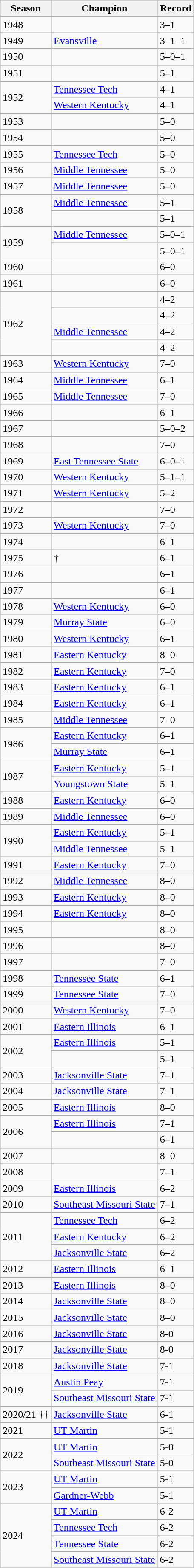<table class="wikitable">
<tr>
<th>Season</th>
<th>Champion</th>
<th>Record</th>
</tr>
<tr>
<td>1948</td>
<td></td>
<td>3–1</td>
</tr>
<tr>
<td>1949</td>
<td><a href='#'>Evansville</a></td>
<td>3–1–1</td>
</tr>
<tr>
<td>1950</td>
<td></td>
<td>5–0–1</td>
</tr>
<tr>
<td>1951</td>
<td></td>
<td>5–1</td>
</tr>
<tr>
<td rowspan=2>1952</td>
<td><a href='#'>Tennessee Tech</a></td>
<td>4–1</td>
</tr>
<tr>
<td><a href='#'>Western Kentucky</a></td>
<td>4–1</td>
</tr>
<tr>
<td>1953</td>
<td></td>
<td>5–0</td>
</tr>
<tr>
<td>1954</td>
<td></td>
<td>5–0</td>
</tr>
<tr>
<td>1955</td>
<td><a href='#'>Tennessee Tech</a></td>
<td>5–0</td>
</tr>
<tr>
<td>1956</td>
<td><a href='#'>Middle Tennessee</a></td>
<td>5–0</td>
</tr>
<tr>
<td>1957</td>
<td><a href='#'>Middle Tennessee</a></td>
<td>5–0</td>
</tr>
<tr>
<td rowspan=2>1958</td>
<td><a href='#'>Middle Tennessee</a></td>
<td>5–1</td>
</tr>
<tr>
<td></td>
<td>5–1</td>
</tr>
<tr>
<td rowspan=2>1959</td>
<td><a href='#'>Middle Tennessee</a></td>
<td>5–0–1</td>
</tr>
<tr>
<td></td>
<td>5–0–1</td>
</tr>
<tr>
<td>1960</td>
<td></td>
<td>6–0</td>
</tr>
<tr>
<td>1961</td>
<td></td>
<td>6–0</td>
</tr>
<tr>
<td rowspan=4>1962</td>
<td></td>
<td>4–2</td>
</tr>
<tr>
<td></td>
<td>4–2</td>
</tr>
<tr>
<td><a href='#'>Middle Tennessee</a></td>
<td>4–2</td>
</tr>
<tr>
<td></td>
<td>4–2</td>
</tr>
<tr>
<td>1963</td>
<td><a href='#'>Western Kentucky</a></td>
<td>7–0</td>
</tr>
<tr>
<td>1964</td>
<td><a href='#'>Middle Tennessee</a></td>
<td>6–1</td>
</tr>
<tr>
<td>1965</td>
<td><a href='#'>Middle Tennessee</a></td>
<td>7–0</td>
</tr>
<tr>
<td>1966</td>
<td></td>
<td>6–1</td>
</tr>
<tr>
<td>1967</td>
<td></td>
<td>5–0–2</td>
</tr>
<tr>
<td>1968</td>
<td></td>
<td>7–0</td>
</tr>
<tr>
<td>1969</td>
<td><a href='#'>East Tennessee State</a></td>
<td>6–0–1</td>
</tr>
<tr>
<td>1970</td>
<td><a href='#'>Western Kentucky</a></td>
<td>5–1–1</td>
</tr>
<tr>
<td>1971</td>
<td><a href='#'>Western Kentucky</a></td>
<td>5–2</td>
</tr>
<tr>
<td>1972</td>
<td></td>
<td>7–0</td>
</tr>
<tr>
<td>1973</td>
<td><a href='#'>Western Kentucky</a></td>
<td>7–0</td>
</tr>
<tr>
<td>1974</td>
<td></td>
<td>6–1</td>
</tr>
<tr>
<td>1975</td>
<td> †</td>
<td>6–1</td>
</tr>
<tr>
</tr>
<tr>
<td>1976</td>
<td></td>
<td>6–1</td>
</tr>
<tr>
<td>1977</td>
<td></td>
<td>6–1</td>
</tr>
<tr>
<td>1978</td>
<td><a href='#'>Western Kentucky</a></td>
<td>6–0</td>
</tr>
<tr>
<td>1979</td>
<td><a href='#'>Murray State</a></td>
<td>6–0</td>
</tr>
<tr>
<td>1980</td>
<td><a href='#'>Western Kentucky</a></td>
<td>6–1</td>
</tr>
<tr>
<td>1981</td>
<td><a href='#'>Eastern Kentucky</a></td>
<td>8–0</td>
</tr>
<tr>
<td>1982</td>
<td><a href='#'>Eastern Kentucky</a></td>
<td>7–0</td>
</tr>
<tr>
<td>1983</td>
<td><a href='#'>Eastern Kentucky</a></td>
<td>6–1</td>
</tr>
<tr>
<td>1984</td>
<td><a href='#'>Eastern Kentucky</a></td>
<td>6–1</td>
</tr>
<tr>
<td>1985</td>
<td><a href='#'>Middle Tennessee</a></td>
<td>7–0</td>
</tr>
<tr>
<td rowspan=2>1986</td>
<td><a href='#'>Eastern Kentucky</a></td>
<td>6–1</td>
</tr>
<tr>
<td><a href='#'>Murray State</a></td>
<td>6–1</td>
</tr>
<tr>
<td rowspan=2>1987</td>
<td><a href='#'>Eastern Kentucky</a></td>
<td>5–1</td>
</tr>
<tr>
<td><a href='#'>Youngstown State</a></td>
<td>5–1</td>
</tr>
<tr>
<td>1988</td>
<td><a href='#'>Eastern Kentucky</a></td>
<td>6–0</td>
</tr>
<tr>
<td>1989</td>
<td><a href='#'>Middle Tennessee</a></td>
<td>6–0</td>
</tr>
<tr>
<td rowspan=2>1990</td>
<td><a href='#'>Eastern Kentucky</a></td>
<td>5–1</td>
</tr>
<tr>
<td><a href='#'>Middle Tennessee</a></td>
<td>5–1</td>
</tr>
<tr>
<td>1991</td>
<td><a href='#'>Eastern Kentucky</a></td>
<td>7–0</td>
</tr>
<tr>
<td>1992</td>
<td><a href='#'>Middle Tennessee</a></td>
<td>8–0</td>
</tr>
<tr>
<td>1993</td>
<td><a href='#'>Eastern Kentucky</a></td>
<td>8–0</td>
</tr>
<tr>
<td>1994</td>
<td><a href='#'>Eastern Kentucky</a></td>
<td>8–0</td>
</tr>
<tr>
<td>1995</td>
<td></td>
<td>8–0</td>
</tr>
<tr>
<td>1996</td>
<td></td>
<td>8–0</td>
</tr>
<tr>
<td>1997</td>
<td></td>
<td>7–0</td>
</tr>
<tr>
<td>1998</td>
<td><a href='#'>Tennessee State</a></td>
<td>6–1</td>
</tr>
<tr>
<td>1999</td>
<td><a href='#'>Tennessee State</a></td>
<td>7–0</td>
</tr>
<tr>
<td>2000</td>
<td><a href='#'>Western Kentucky</a></td>
<td>7–0</td>
</tr>
<tr>
<td>2001</td>
<td><a href='#'>Eastern Illinois</a></td>
<td>6–1</td>
</tr>
<tr>
<td rowspan=2>2002</td>
<td><a href='#'> Eastern Illinois</a></td>
<td>5–1</td>
</tr>
<tr>
<td></td>
<td>5–1</td>
</tr>
<tr>
<td>2003</td>
<td><a href='#'>Jacksonville State</a></td>
<td>7–1</td>
</tr>
<tr>
<td>2004</td>
<td><a href='#'>Jacksonville State</a></td>
<td>7–1</td>
</tr>
<tr>
<td>2005</td>
<td><a href='#'>Eastern Illinois</a></td>
<td>8–0</td>
</tr>
<tr>
<td rowspan=2>2006</td>
<td><a href='#'>Eastern Illinois</a></td>
<td>7–1</td>
</tr>
<tr>
<td></td>
<td>6–1</td>
</tr>
<tr>
<td>2007</td>
<td></td>
<td>8–0</td>
</tr>
<tr>
<td>2008</td>
<td></td>
<td>7–1</td>
</tr>
<tr>
<td>2009</td>
<td><a href='#'>Eastern Illinois</a></td>
<td>6–2</td>
</tr>
<tr>
<td>2010</td>
<td><a href='#'>Southeast Missouri State</a></td>
<td>7–1</td>
</tr>
<tr>
<td rowspan=3>2011</td>
<td><a href='#'>Tennessee Tech</a></td>
<td>6–2</td>
</tr>
<tr>
<td><a href='#'>Eastern Kentucky</a></td>
<td>6–2</td>
</tr>
<tr>
<td><a href='#'>Jacksonville State</a></td>
<td>6–2</td>
</tr>
<tr>
<td>2012</td>
<td><a href='#'>Eastern Illinois</a></td>
<td>6–1</td>
</tr>
<tr>
<td>2013</td>
<td><a href='#'>Eastern Illinois</a></td>
<td>8–0</td>
</tr>
<tr>
<td>2014</td>
<td><a href='#'>Jacksonville State</a></td>
<td>8–0</td>
</tr>
<tr>
<td>2015</td>
<td><a href='#'>Jacksonville State</a></td>
<td>8–0</td>
</tr>
<tr>
<td>2016</td>
<td><a href='#'>Jacksonville State</a></td>
<td>8-0</td>
</tr>
<tr>
<td>2017</td>
<td><a href='#'>Jacksonville State</a></td>
<td>8-0</td>
</tr>
<tr>
<td>2018</td>
<td><a href='#'>Jacksonville State</a></td>
<td>7-1</td>
</tr>
<tr>
<td rowspan=2>2019</td>
<td><a href='#'>Austin Peay</a> </td>
<td>7-1</td>
</tr>
<tr>
<td><a href='#'>Southeast Missouri State</a></td>
<td>7-1</td>
</tr>
<tr>
<td>2020/21 ††</td>
<td><a href='#'>Jacksonville State</a></td>
<td>6-1</td>
</tr>
<tr>
<td>2021</td>
<td><a href='#'>UT Martin</a></td>
<td>5-1</td>
</tr>
<tr>
<td rowspan=2>2022</td>
<td><a href='#'>UT Martin</a></td>
<td>5-0</td>
</tr>
<tr>
<td><a href='#'>Southeast Missouri State</a> </td>
<td>5-0</td>
</tr>
<tr>
<td rowspan=2>2023</td>
<td><a href='#'>UT Martin</a></td>
<td>5-1</td>
</tr>
<tr>
<td><a href='#'>Gardner-Webb</a> </td>
<td>5-1</td>
</tr>
<tr>
<td rowspan=4>2024</td>
<td><a href='#'>UT Martin</a></td>
<td>6-2</td>
</tr>
<tr>
<td><a href='#'>Tennessee Tech</a></td>
<td>6-2</td>
</tr>
<tr>
<td><a href='#'>Tennessee State</a></td>
<td>6-2</td>
</tr>
<tr>
<td><a href='#'>Southeast Missouri State</a> </td>
<td>6-2</td>
</tr>
</table>
